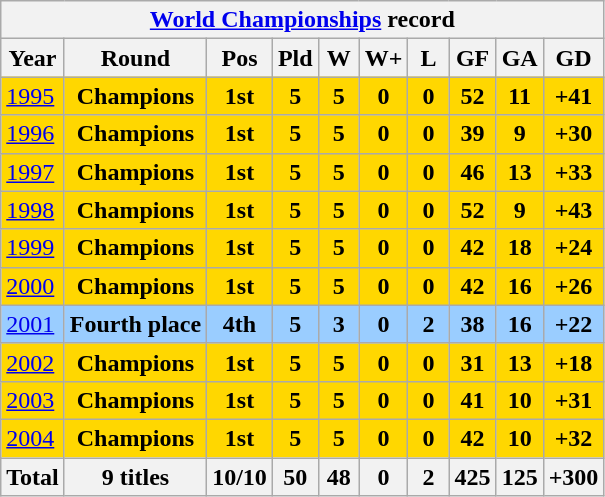<table class="wikitable" style="text-align: center;">
<tr>
<th colspan=10><a href='#'>World Championships</a> record</th>
</tr>
<tr>
<th>Year</th>
<th>Round</th>
<th width=20>Pos</th>
<th width=20>Pld</th>
<th width=20>W</th>
<th width=20>W+</th>
<th width=20>L</th>
<th width=20>GF</th>
<th width=20>GA</th>
<th width=20>GD</th>
</tr>
<tr bgcolor=Gold>
<td align="left"> <a href='#'>1995</a></td>
<td><strong>Champions</strong></td>
<td><strong>1st</strong></td>
<td><strong>5</strong></td>
<td><strong>5</strong></td>
<td><strong>0</strong></td>
<td><strong>0</strong></td>
<td><strong>52</strong></td>
<td><strong>11</strong></td>
<td><strong>+41</strong></td>
</tr>
<tr bgcolor=Gold>
<td align="left"> <a href='#'>1996</a></td>
<td><strong>Champions</strong></td>
<td><strong>1st</strong></td>
<td><strong>5</strong></td>
<td><strong>5</strong></td>
<td><strong>0</strong></td>
<td><strong>0</strong></td>
<td><strong>39</strong></td>
<td><strong>9</strong></td>
<td><strong>+30</strong></td>
</tr>
<tr bgcolor=Gold>
<td align="left"> <a href='#'>1997</a></td>
<td><strong>Champions</strong></td>
<td><strong>1st</strong></td>
<td><strong>5</strong></td>
<td><strong>5</strong></td>
<td><strong>0</strong></td>
<td><strong>0</strong></td>
<td><strong>46</strong></td>
<td><strong>13</strong></td>
<td><strong>+33</strong></td>
</tr>
<tr bgcolor=Gold>
<td align="left"> <a href='#'>1998</a></td>
<td><strong>Champions</strong></td>
<td><strong>1st</strong></td>
<td><strong>5</strong></td>
<td><strong>5</strong></td>
<td><strong>0</strong></td>
<td><strong>0</strong></td>
<td><strong>52</strong></td>
<td><strong>9</strong></td>
<td><strong>+43</strong></td>
</tr>
<tr bgcolor=Gold>
<td align="left"> <a href='#'>1999</a></td>
<td><strong>Champions</strong></td>
<td><strong>1st</strong></td>
<td><strong>5</strong></td>
<td><strong>5</strong></td>
<td><strong>0</strong></td>
<td><strong>0</strong></td>
<td><strong>42</strong></td>
<td><strong>18</strong></td>
<td><strong>+24</strong></td>
</tr>
<tr bgcolor=Gold>
<td align="left"> <a href='#'>2000</a></td>
<td><strong>Champions</strong></td>
<td><strong>1st</strong></td>
<td><strong>5</strong></td>
<td><strong>5</strong></td>
<td><strong>0</strong></td>
<td><strong>0</strong></td>
<td><strong>42</strong></td>
<td><strong>16</strong></td>
<td><strong>+26</strong></td>
</tr>
<tr bgcolor=#9acdff>
<td align="left"> <a href='#'>2001</a></td>
<td><strong>Fourth place</strong></td>
<td><strong>4th</strong></td>
<td><strong>5</strong></td>
<td><strong>3</strong></td>
<td><strong>0</strong></td>
<td><strong>2</strong></td>
<td><strong>38</strong></td>
<td><strong>16</strong></td>
<td><strong>+22</strong></td>
</tr>
<tr bgcolor=Gold>
<td align="left"> <a href='#'>2002</a></td>
<td><strong>Champions</strong></td>
<td><strong>1st</strong></td>
<td><strong>5</strong></td>
<td><strong>5</strong></td>
<td><strong>0</strong></td>
<td><strong>0</strong></td>
<td><strong>31</strong></td>
<td><strong>13</strong></td>
<td><strong>+18</strong></td>
</tr>
<tr bgcolor=Gold>
<td align="left"> <a href='#'>2003</a></td>
<td><strong>Champions</strong></td>
<td><strong>1st</strong></td>
<td><strong>5</strong></td>
<td><strong>5</strong></td>
<td><strong>0</strong></td>
<td><strong>0</strong></td>
<td><strong>41</strong></td>
<td><strong>10</strong></td>
<td><strong>+31</strong></td>
</tr>
<tr bgcolor=Gold>
<td align="left"> <a href='#'>2004</a></td>
<td><strong>Champions</strong></td>
<td><strong>1st</strong></td>
<td><strong>5</strong></td>
<td><strong>5</strong></td>
<td><strong>0</strong></td>
<td><strong>0</strong></td>
<td><strong>42</strong></td>
<td><strong>10</strong></td>
<td><strong>+32</strong></td>
</tr>
<tr>
<th>Total</th>
<th>9 titles</th>
<th>10/10</th>
<th>50</th>
<th>48</th>
<th>0</th>
<th>2</th>
<th>425</th>
<th>125</th>
<th>+300</th>
</tr>
</table>
